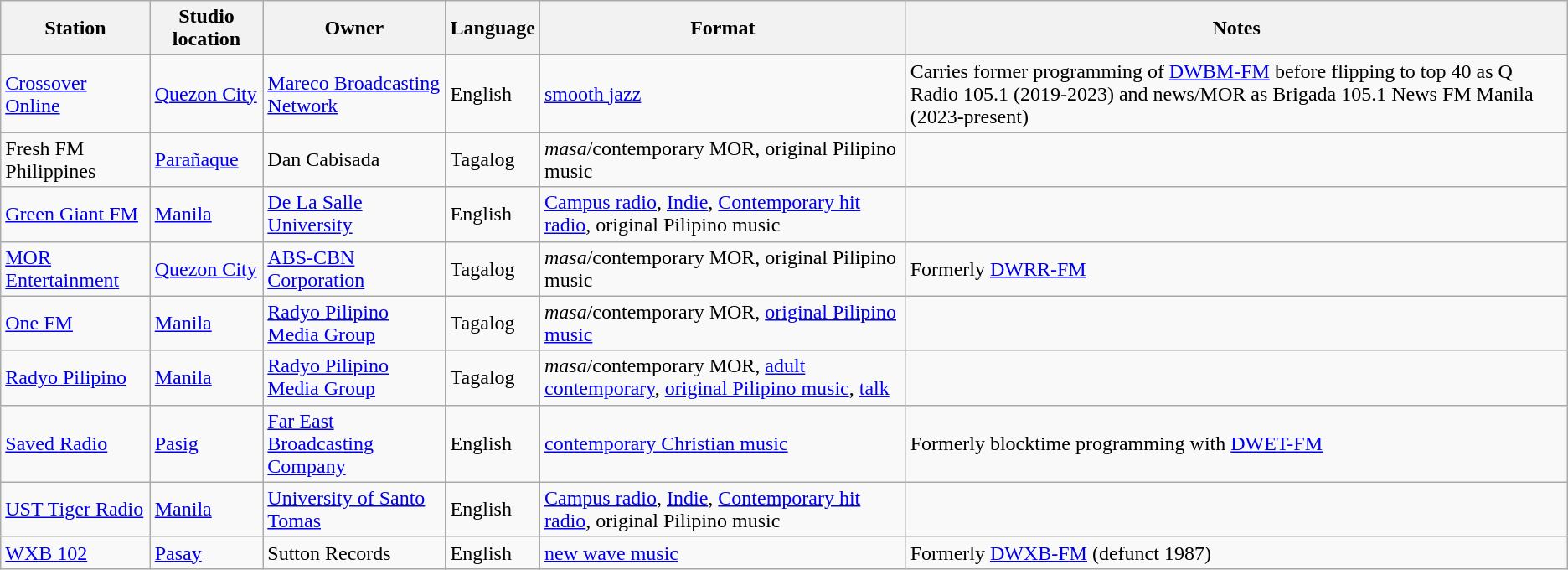<table class="wikitable sortable">
<tr>
<th>Station</th>
<th>Studio location</th>
<th>Owner</th>
<th>Language</th>
<th>Format</th>
<th>Notes</th>
</tr>
<tr>
<td><a href='#'>Crossover Online</a></td>
<td><a href='#'>Quezon City</a></td>
<td><a href='#'>Mareco Broadcasting Network</a></td>
<td>English</td>
<td><a href='#'>smooth jazz</a></td>
<td>Carries former programming of <a href='#'>DWBM-FM</a> before flipping to top 40 as Q Radio 105.1 (2019-2023) and news/MOR as Brigada 105.1 News FM Manila (2023-present)</td>
</tr>
<tr>
<td>Fresh FM Philippines</td>
<td><a href='#'>Parañaque</a></td>
<td>Dan Cabisada</td>
<td>Tagalog</td>
<td><em>masa</em>/contemporary MOR, original Pilipino music</td>
<td></td>
</tr>
<tr>
<td><a href='#'>Green Giant FM</a></td>
<td><a href='#'>Manila</a></td>
<td><a href='#'>De La Salle University</a> </td>
<td>English</td>
<td><a href='#'>Campus radio</a>, <a href='#'>Indie</a>, <a href='#'>Contemporary hit radio</a>, original Pilipino music</td>
<td></td>
</tr>
<tr>
<td><a href='#'>MOR Entertainment</a></td>
<td><a href='#'>Quezon City</a></td>
<td><a href='#'>ABS-CBN Corporation</a></td>
<td>Tagalog</td>
<td><em>masa</em>/contemporary MOR, original Pilipino music</td>
<td>Formerly <a href='#'>DWRR-FM</a></td>
</tr>
<tr>
<td><a href='#'>One FM</a></td>
<td><a href='#'>Manila</a></td>
<td><a href='#'>Radyo Pilipino Media Group</a></td>
<td>Tagalog</td>
<td><em>masa</em>/contemporary MOR, <a href='#'>original Pilipino music</a></td>
<td></td>
</tr>
<tr>
<td><a href='#'>Radyo Pilipino</a></td>
<td><a href='#'>Manila</a></td>
<td><a href='#'>Radyo Pilipino Media Group</a></td>
<td>Tagalog</td>
<td><em>masa</em>/contemporary MOR, <a href='#'>adult contemporary</a>, <a href='#'>original Pilipino music</a>, <a href='#'>talk</a></td>
<td></td>
</tr>
<tr>
<td><a href='#'>Saved Radio</a></td>
<td><a href='#'>Pasig</a></td>
<td><a href='#'>Far East Broadcasting Company</a></td>
<td>English</td>
<td><a href='#'>contemporary Christian music</a></td>
<td>Formerly blocktime programming with <a href='#'>DWET-FM</a></td>
</tr>
<tr>
<td><a href='#'>UST Tiger Radio</a></td>
<td><a href='#'>Manila</a></td>
<td><a href='#'>University of Santo Tomas</a> </td>
<td>English</td>
<td><a href='#'>Campus radio</a>, <a href='#'>Indie</a>, <a href='#'>Contemporary hit radio</a>, original Pilipino music</td>
<td></td>
</tr>
<tr>
<td><a href='#'>WXB 102</a></td>
<td><a href='#'>Pasay</a></td>
<td>Sutton Records</td>
<td>English</td>
<td><a href='#'>new wave music</a></td>
<td>Formerly <a href='#'>DWXB-FM</a> (defunct 1987)</td>
</tr>
</table>
